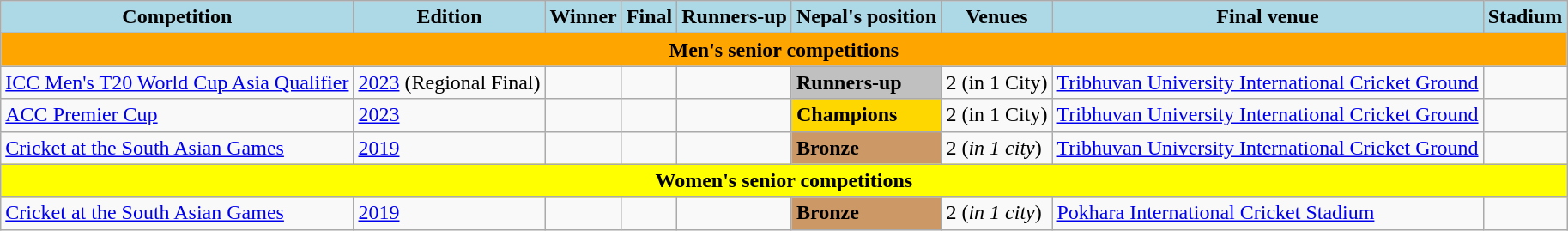<table class="wikitable">
<tr style="text-align:center; background:lightblue;">
<td><strong>Competition</strong></td>
<td><strong>Edition</strong></td>
<td><strong>Winner</strong></td>
<td><strong>Final</strong></td>
<td><strong>Runners-up</strong></td>
<td><strong>Nepal's position</strong></td>
<td><strong>Venues</strong></td>
<td><strong>Final venue</strong></td>
<td><strong>Stadium</strong></td>
</tr>
<tr>
<td colspan="10"  style="text-align:center; background:orange;"><strong>Men's senior competitions</strong></td>
</tr>
<tr>
<td><a href='#'>ICC Men's T20 World Cup Asia Qualifier</a></td>
<td><a href='#'>2023</a> (Regional Final)</td>
<td><strong></strong></td>
<td> </td>
<td></td>
<td style="background:silver;"><strong>Runners-up</strong></td>
<td>2 (in 1 City)</td>
<td><a href='#'>Tribhuvan University International Cricket Ground</a></td>
<td></td>
</tr>
<tr>
<td><a href='#'>ACC Premier Cup</a></td>
<td><a href='#'>2023</a></td>
<td><strong></strong></td>
<td></td>
<td></td>
<td style="background:gold;"><strong>Champions</strong></td>
<td>2 (in 1 City)</td>
<td><a href='#'>Tribhuvan University International Cricket Ground</a></td>
<td></td>
</tr>
<tr>
<td><a href='#'>Cricket at the South Asian Games</a></td>
<td><a href='#'>2019</a></td>
<td><strong></strong></td>
<td></td>
<td></td>
<td style="background:#cc9966";"><strong>Bronze</strong></td>
<td>2 (<em>in 1 city</em>)</td>
<td><a href='#'>Tribhuvan University International Cricket Ground</a></td>
<td></td>
</tr>
<tr>
<td colspan="10"  style="text-align:center; background:yellow;"><strong>Women's senior competitions</strong></td>
</tr>
<tr>
<td><a href='#'>Cricket at the South Asian Games</a></td>
<td><a href='#'>2019</a></td>
<td><strong></strong></td>
<td></td>
<td></td>
<td style="background:#cc9966";"><strong>Bronze</strong></td>
<td>2 (<em>in 1 city</em>)</td>
<td><a href='#'>Pokhara International Cricket Stadium</a></td>
<td></td>
</tr>
</table>
